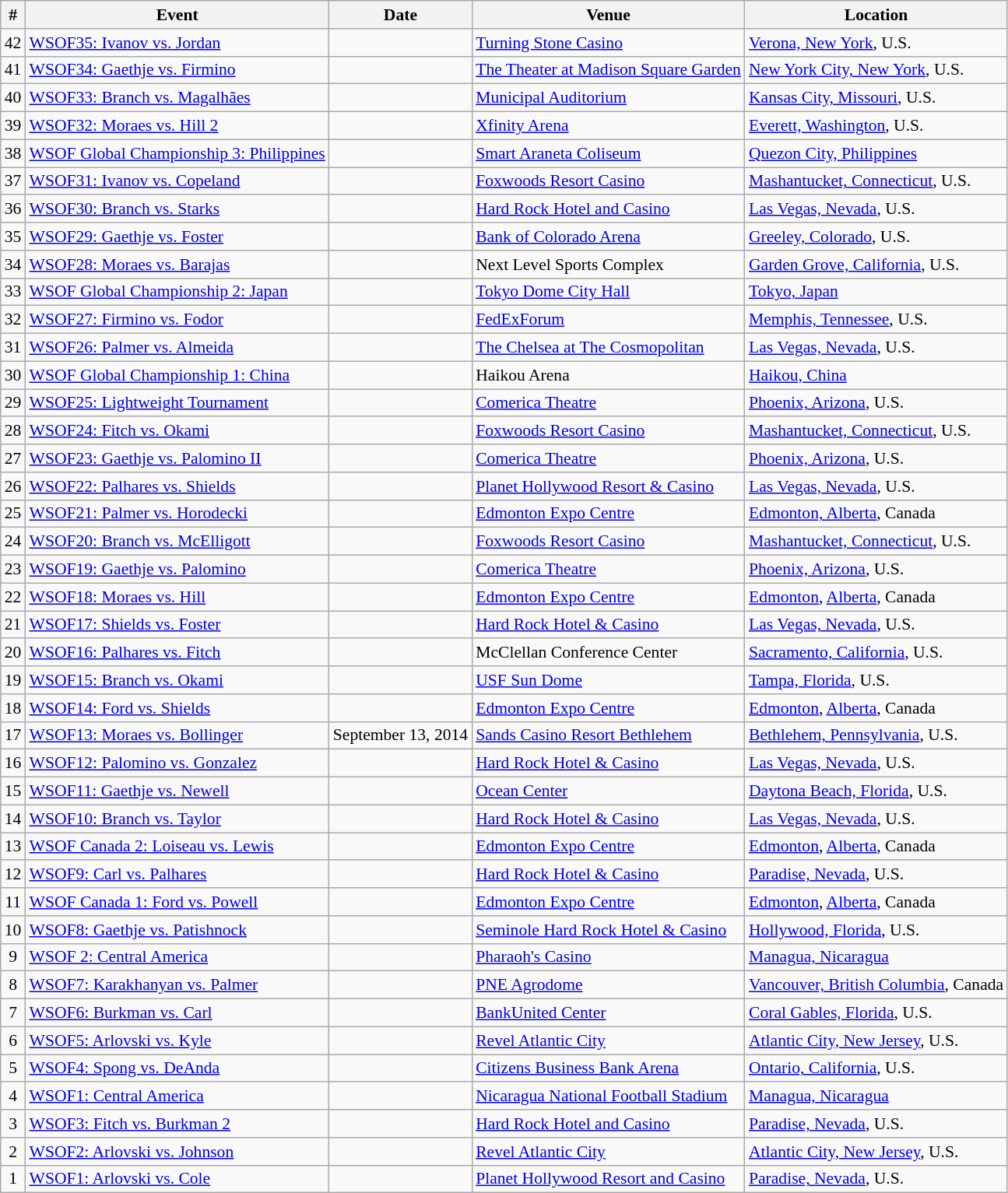<table class="sortable wikitable succession-box" style="font-size:90%;" id="WSOF_events">
<tr>
<th scope="col">#</th>
<th scope="col">Event</th>
<th scope="col">Date</th>
<th scope="col">Venue</th>
<th scope="col">Location</th>
</tr>
<tr>
<td align=center>42</td>
<td><a href='#'>WSOF35: Ivanov vs. Jordan</a></td>
<td></td>
<td><a href='#'>Turning Stone Casino</a></td>
<td><a href='#'>Verona, New York</a>, U.S.</td>
</tr>
<tr>
<td align=center>41</td>
<td><a href='#'>WSOF34: Gaethje vs. Firmino</a></td>
<td></td>
<td><a href='#'>The Theater at Madison Square Garden</a></td>
<td><a href='#'>New York City, New York</a>, U.S.</td>
</tr>
<tr>
<td align=center>40</td>
<td><a href='#'>WSOF33: Branch vs. Magalhães</a></td>
<td></td>
<td><a href='#'>Municipal Auditorium</a></td>
<td><a href='#'>Kansas City, Missouri</a>, U.S.</td>
</tr>
<tr>
<td align=center>39</td>
<td><a href='#'>WSOF32: Moraes vs. Hill 2</a></td>
<td></td>
<td><a href='#'>Xfinity Arena</a></td>
<td><a href='#'>Everett, Washington</a>, U.S.</td>
</tr>
<tr>
<td align=center>38</td>
<td><a href='#'>WSOF Global Championship 3: Philippines</a></td>
<td></td>
<td><a href='#'>Smart Araneta Coliseum</a></td>
<td><a href='#'>Quezon City, Philippines</a></td>
</tr>
<tr>
<td align=center>37</td>
<td><a href='#'>WSOF31: Ivanov vs. Copeland</a></td>
<td></td>
<td><a href='#'>Foxwoods Resort Casino</a></td>
<td><a href='#'>Mashantucket, Connecticut</a>, U.S.</td>
</tr>
<tr>
<td align=center>36</td>
<td><a href='#'>WSOF30: Branch vs. Starks</a></td>
<td></td>
<td><a href='#'>Hard Rock Hotel and Casino</a></td>
<td><a href='#'>Las Vegas, Nevada</a>, U.S.</td>
</tr>
<tr>
<td align=center>35</td>
<td><a href='#'>WSOF29: Gaethje vs. Foster</a></td>
<td></td>
<td><a href='#'>Bank of Colorado Arena</a></td>
<td><a href='#'>Greeley, Colorado</a>, U.S.</td>
</tr>
<tr>
<td align=center>34</td>
<td><a href='#'>WSOF28: Moraes vs. Barajas</a></td>
<td></td>
<td>Next Level Sports Complex</td>
<td><a href='#'>Garden Grove, California</a>, U.S.</td>
</tr>
<tr>
<td align=center>33</td>
<td><a href='#'>WSOF Global Championship 2: Japan</a></td>
<td></td>
<td><a href='#'>Tokyo Dome City Hall</a></td>
<td><a href='#'>Tokyo, Japan</a></td>
</tr>
<tr>
<td align=center>32</td>
<td><a href='#'>WSOF27: Firmino vs. Fodor</a></td>
<td></td>
<td><a href='#'>FedExForum</a></td>
<td><a href='#'>Memphis, Tennessee</a>, U.S.</td>
</tr>
<tr>
<td align=center>31</td>
<td><a href='#'>WSOF26: Palmer vs. Almeida</a></td>
<td></td>
<td><a href='#'>The Chelsea at The Cosmopolitan</a></td>
<td><a href='#'>Las Vegas, Nevada</a>, U.S.</td>
</tr>
<tr>
<td align=center>30</td>
<td><a href='#'>WSOF Global Championship 1: China</a></td>
<td></td>
<td>Haikou Arena</td>
<td><a href='#'>Haikou, China</a></td>
</tr>
<tr>
<td align=center>29</td>
<td><a href='#'>WSOF25: Lightweight Tournament</a></td>
<td></td>
<td><a href='#'>Comerica Theatre</a></td>
<td><a href='#'>Phoenix, Arizona</a>, U.S.</td>
</tr>
<tr>
<td align=center>28</td>
<td><a href='#'>WSOF24: Fitch vs. Okami</a></td>
<td></td>
<td><a href='#'>Foxwoods Resort Casino</a></td>
<td><a href='#'>Mashantucket, Connecticut</a>, U.S.</td>
</tr>
<tr>
<td align=center>27</td>
<td><a href='#'>WSOF23: Gaethje vs. Palomino II</a></td>
<td></td>
<td><a href='#'>Comerica Theatre</a></td>
<td><a href='#'>Phoenix, Arizona</a>, U.S.</td>
</tr>
<tr>
<td align=center>26</td>
<td><a href='#'>WSOF22: Palhares vs. Shields</a></td>
<td></td>
<td><a href='#'>Planet Hollywood Resort & Casino</a></td>
<td><a href='#'>Las Vegas, Nevada</a>, U.S.</td>
</tr>
<tr>
<td align=center>25</td>
<td><a href='#'>WSOF21: Palmer vs. Horodecki</a></td>
<td></td>
<td><a href='#'>Edmonton Expo Centre</a></td>
<td><a href='#'>Edmonton, Alberta</a>, Canada</td>
</tr>
<tr>
<td align=center>24</td>
<td><a href='#'>WSOF20: Branch vs. McElligott</a></td>
<td></td>
<td><a href='#'>Foxwoods Resort Casino</a></td>
<td><a href='#'>Mashantucket, Connecticut</a>, U.S.</td>
</tr>
<tr>
<td align=center>23</td>
<td><a href='#'>WSOF19: Gaethje vs. Palomino</a></td>
<td></td>
<td><a href='#'>Comerica Theatre</a></td>
<td><a href='#'>Phoenix, Arizona</a>, U.S.</td>
</tr>
<tr>
<td align=center>22</td>
<td><a href='#'>WSOF18: Moraes vs. Hill</a></td>
<td></td>
<td><a href='#'>Edmonton Expo Centre</a></td>
<td><a href='#'>Edmonton</a>, <a href='#'>Alberta</a>, Canada</td>
</tr>
<tr>
<td align=center>21</td>
<td><a href='#'>WSOF17: Shields vs. Foster</a></td>
<td></td>
<td><a href='#'>Hard Rock Hotel & Casino</a></td>
<td><a href='#'>Las Vegas, Nevada</a>, U.S.</td>
</tr>
<tr>
<td align=center>20</td>
<td><a href='#'>WSOF16: Palhares vs. Fitch</a></td>
<td></td>
<td>McClellan Conference Center</td>
<td><a href='#'>Sacramento, California</a>, U.S.</td>
</tr>
<tr>
<td align=center>19</td>
<td><a href='#'>WSOF15: Branch vs. Okami</a></td>
<td></td>
<td><a href='#'>USF Sun Dome</a></td>
<td><a href='#'>Tampa, Florida</a>, U.S.</td>
</tr>
<tr>
<td align=center>18</td>
<td><a href='#'>WSOF14: Ford vs. Shields</a></td>
<td></td>
<td><a href='#'>Edmonton Expo Centre</a></td>
<td><a href='#'>Edmonton</a>, <a href='#'>Alberta</a>, Canada</td>
</tr>
<tr>
<td align=center>17</td>
<td><a href='#'>WSOF13: Moraes vs. Bollinger</a></td>
<td>September 13, 2014</td>
<td><a href='#'>Sands Casino Resort Bethlehem</a></td>
<td><a href='#'>Bethlehem, Pennsylvania</a>, U.S.</td>
</tr>
<tr>
<td align=center>16</td>
<td><a href='#'>WSOF12: Palomino vs. Gonzalez</a></td>
<td></td>
<td><a href='#'>Hard Rock Hotel & Casino</a></td>
<td><a href='#'>Las Vegas, Nevada</a>, U.S.</td>
</tr>
<tr>
<td align=center>15</td>
<td><a href='#'>WSOF11: Gaethje vs. Newell</a></td>
<td></td>
<td><a href='#'>Ocean Center</a></td>
<td><a href='#'>Daytona Beach, Florida</a>, U.S.</td>
</tr>
<tr>
<td align=center>14</td>
<td><a href='#'>WSOF10: Branch vs. Taylor</a></td>
<td></td>
<td><a href='#'>Hard Rock Hotel & Casino</a></td>
<td><a href='#'>Las Vegas, Nevada</a>, U.S.</td>
</tr>
<tr>
<td align=center>13</td>
<td><a href='#'>WSOF Canada 2: Loiseau vs. Lewis</a></td>
<td></td>
<td><a href='#'>Edmonton Expo Centre</a></td>
<td><a href='#'>Edmonton</a>, <a href='#'>Alberta</a>, Canada</td>
</tr>
<tr>
<td align=center>12</td>
<td><a href='#'>WSOF9: Carl vs. Palhares</a></td>
<td></td>
<td><a href='#'>Hard Rock Hotel & Casino</a></td>
<td><a href='#'>Paradise, Nevada</a>, U.S.</td>
</tr>
<tr>
<td align=center>11</td>
<td><a href='#'>WSOF Canada 1: Ford vs. Powell</a></td>
<td></td>
<td><a href='#'>Edmonton Expo Centre</a></td>
<td><a href='#'>Edmonton</a>, <a href='#'>Alberta</a>, Canada</td>
</tr>
<tr>
<td align=center>10</td>
<td><a href='#'>WSOF8: Gaethje vs. Patishnock</a></td>
<td></td>
<td><a href='#'>Seminole Hard Rock Hotel & Casino</a></td>
<td><a href='#'>Hollywood, Florida</a>, U.S.</td>
</tr>
<tr>
<td align=center>9</td>
<td><a href='#'>WSOF 2: Central America</a></td>
<td></td>
<td><a href='#'>Pharaoh's Casino</a></td>
<td><a href='#'>Managua, Nicaragua</a></td>
</tr>
<tr>
<td align=center>8</td>
<td><a href='#'>WSOF7: Karakhanyan vs. Palmer</a></td>
<td></td>
<td><a href='#'>PNE Agrodome</a></td>
<td><a href='#'>Vancouver, British Columbia</a>, Canada</td>
</tr>
<tr>
<td align=center>7</td>
<td><a href='#'>WSOF6: Burkman vs. Carl</a></td>
<td></td>
<td><a href='#'>BankUnited Center</a></td>
<td><a href='#'>Coral Gables, Florida</a>, U.S.</td>
</tr>
<tr>
<td align=center>6</td>
<td><a href='#'>WSOF5: Arlovski vs. Kyle</a></td>
<td></td>
<td><a href='#'>Revel Atlantic City</a></td>
<td><a href='#'>Atlantic City, New Jersey</a>, U.S.</td>
</tr>
<tr>
<td align=center>5</td>
<td><a href='#'>WSOF4: Spong vs. DeAnda</a></td>
<td></td>
<td><a href='#'>Citizens Business Bank Arena</a></td>
<td><a href='#'>Ontario, California</a>, U.S.</td>
</tr>
<tr>
<td align=center>4</td>
<td><a href='#'>WSOF1: Central America</a></td>
<td></td>
<td><a href='#'>Nicaragua National Football Stadium</a></td>
<td><a href='#'>Managua, Nicaragua</a></td>
</tr>
<tr>
<td align=center>3</td>
<td><a href='#'>WSOF3: Fitch vs. Burkman 2</a></td>
<td></td>
<td><a href='#'>Hard Rock Hotel and Casino</a></td>
<td><a href='#'>Paradise, Nevada</a>, U.S.</td>
</tr>
<tr>
<td align=center>2</td>
<td><a href='#'>WSOF2: Arlovski vs. Johnson</a></td>
<td></td>
<td><a href='#'>Revel Atlantic City</a></td>
<td><a href='#'>Atlantic City, New Jersey</a>, U.S.</td>
</tr>
<tr>
<td align=center>1</td>
<td><a href='#'>WSOF1: Arlovski vs. Cole</a></td>
<td></td>
<td><a href='#'>Planet Hollywood Resort and Casino</a></td>
<td><a href='#'>Paradise, Nevada</a>, U.S.</td>
</tr>
</table>
